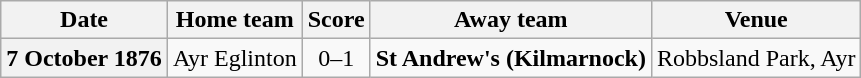<table class="wikitable football-result-list" style="max-width: 80em; text-align: center">
<tr>
<th scope="col">Date</th>
<th scope="col">Home team</th>
<th scope="col">Score</th>
<th scope="col">Away team</th>
<th scope="col">Venue</th>
</tr>
<tr>
<th scope="row">7 October 1876</th>
<td align=right>Ayr Eglinton</td>
<td>0–1</td>
<td align=left><strong>St Andrew's (Kilmarnock)</strong></td>
<td align=left>Robbsland Park, Ayr</td>
</tr>
</table>
